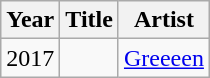<table class="wikitable plainrowheaders" style="text-align:center;">
<tr>
<th scope="col">Year</th>
<th scope="col">Title</th>
<th scope="col">Artist</th>
</tr>
<tr>
<td>2017</td>
<td></td>
<td><a href='#'>Greeeen</a></td>
</tr>
</table>
